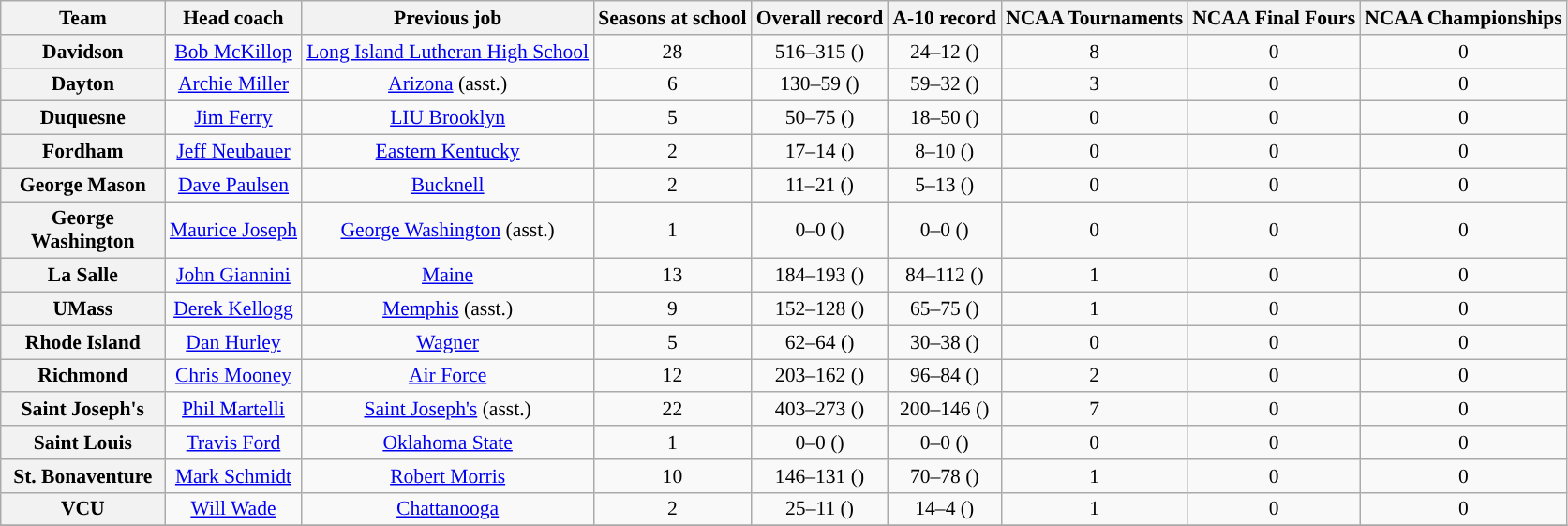<table class="wikitable sortable" style="text-align: center;font-size:90%;">
<tr>
<th width="110">Team</th>
<th>Head coach</th>
<th>Previous job</th>
<th>Seasons at school</th>
<th>Overall record</th>
<th>A-10 record</th>
<th>NCAA Tournaments</th>
<th>NCAA Final Fours</th>
<th>NCAA Championships</th>
</tr>
<tr>
<th style=>Davidson</th>
<td><a href='#'>Bob McKillop</a></td>
<td><a href='#'>Long Island Lutheran High School</a></td>
<td>28</td>
<td>516–315 ()</td>
<td>24–12 ()</td>
<td>8</td>
<td>0</td>
<td>0</td>
</tr>
<tr>
<th style="background:#">Dayton</th>
<td><a href='#'>Archie Miller</a></td>
<td><a href='#'>Arizona</a> (asst.)</td>
<td>6</td>
<td>130–59 ()</td>
<td>59–32 ()</td>
<td>3</td>
<td>0</td>
<td>0</td>
</tr>
<tr>
<th style=>Duquesne</th>
<td><a href='#'>Jim Ferry</a></td>
<td><a href='#'>LIU Brooklyn</a></td>
<td>5</td>
<td>50–75 ()</td>
<td>18–50 ()</td>
<td>0</td>
<td>0</td>
<td>0</td>
</tr>
<tr>
<th>Fordham</th>
<td><a href='#'>Jeff Neubauer</a></td>
<td><a href='#'>Eastern Kentucky</a></td>
<td>2</td>
<td>17–14 ()</td>
<td>8–10 ()</td>
<td>0</td>
<td>0</td>
<td>0</td>
</tr>
<tr>
<th style=>George Mason</th>
<td><a href='#'>Dave Paulsen</a></td>
<td><a href='#'>Bucknell</a></td>
<td>2</td>
<td>11–21 ()</td>
<td>5–13 ()</td>
<td>0</td>
<td>0</td>
<td>0</td>
</tr>
<tr>
<th style=>George Washington</th>
<td><a href='#'>Maurice Joseph</a></td>
<td><a href='#'>George Washington</a> (asst.)</td>
<td>1</td>
<td>0–0 ()</td>
<td>0–0 ()</td>
<td>0</td>
<td>0</td>
<td>0</td>
</tr>
<tr>
<th style=>La Salle</th>
<td><a href='#'>John Giannini</a></td>
<td><a href='#'>Maine</a></td>
<td>13</td>
<td>184–193 ()</td>
<td>84–112 ()</td>
<td>1</td>
<td>0</td>
<td>0</td>
</tr>
<tr>
<th style=>UMass</th>
<td><a href='#'>Derek Kellogg</a></td>
<td><a href='#'>Memphis</a> (asst.)</td>
<td>9</td>
<td>152–128 ()</td>
<td>65–75 ()</td>
<td>1</td>
<td>0</td>
<td>0</td>
</tr>
<tr>
<th style=>Rhode Island</th>
<td><a href='#'>Dan Hurley</a></td>
<td><a href='#'>Wagner</a></td>
<td>5</td>
<td>62–64 ()</td>
<td>30–38 ()</td>
<td>0</td>
<td>0</td>
<td>0</td>
</tr>
<tr>
<th style=>Richmond</th>
<td><a href='#'>Chris Mooney</a></td>
<td><a href='#'>Air Force</a></td>
<td>12</td>
<td>203–162 ()</td>
<td>96–84 ()</td>
<td>2</td>
<td>0</td>
<td>0</td>
</tr>
<tr>
<th style=>Saint Joseph's</th>
<td><a href='#'>Phil Martelli</a></td>
<td><a href='#'>Saint Joseph's</a> (asst.)</td>
<td>22</td>
<td>403–273 ()</td>
<td>200–146 ()</td>
<td>7</td>
<td>0</td>
<td>0</td>
</tr>
<tr>
<th style=>Saint Louis</th>
<td><a href='#'>Travis Ford</a></td>
<td><a href='#'>Oklahoma State</a></td>
<td>1</td>
<td>0–0 ()</td>
<td>0–0 ()</td>
<td>0</td>
<td>0</td>
<td>0</td>
</tr>
<tr>
<th style=>St. Bonaventure</th>
<td><a href='#'>Mark Schmidt</a></td>
<td><a href='#'>Robert Morris</a></td>
<td>10</td>
<td>146–131 ()</td>
<td>70–78 ()</td>
<td>1</td>
<td>0</td>
<td>0</td>
</tr>
<tr>
<th style=>VCU</th>
<td><a href='#'>Will Wade</a></td>
<td><a href='#'>Chattanooga</a></td>
<td>2</td>
<td>25–11 ()</td>
<td>14–4 ()</td>
<td>1</td>
<td>0</td>
<td>0</td>
</tr>
<tr>
</tr>
</table>
